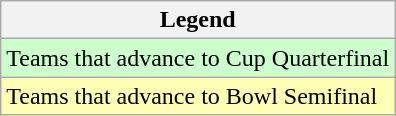<table class="wikitable" style="text-align: center;">
<tr>
<th colspan=2>Legend</th>
</tr>
<tr bgcolor=ccffcc>
<td align=left>Teams that advance to Cup Quarterfinal</td>
</tr>
<tr bgcolor=feffb4>
<td align=left>Teams that advance to Bowl Semifinal</td>
</tr>
</table>
